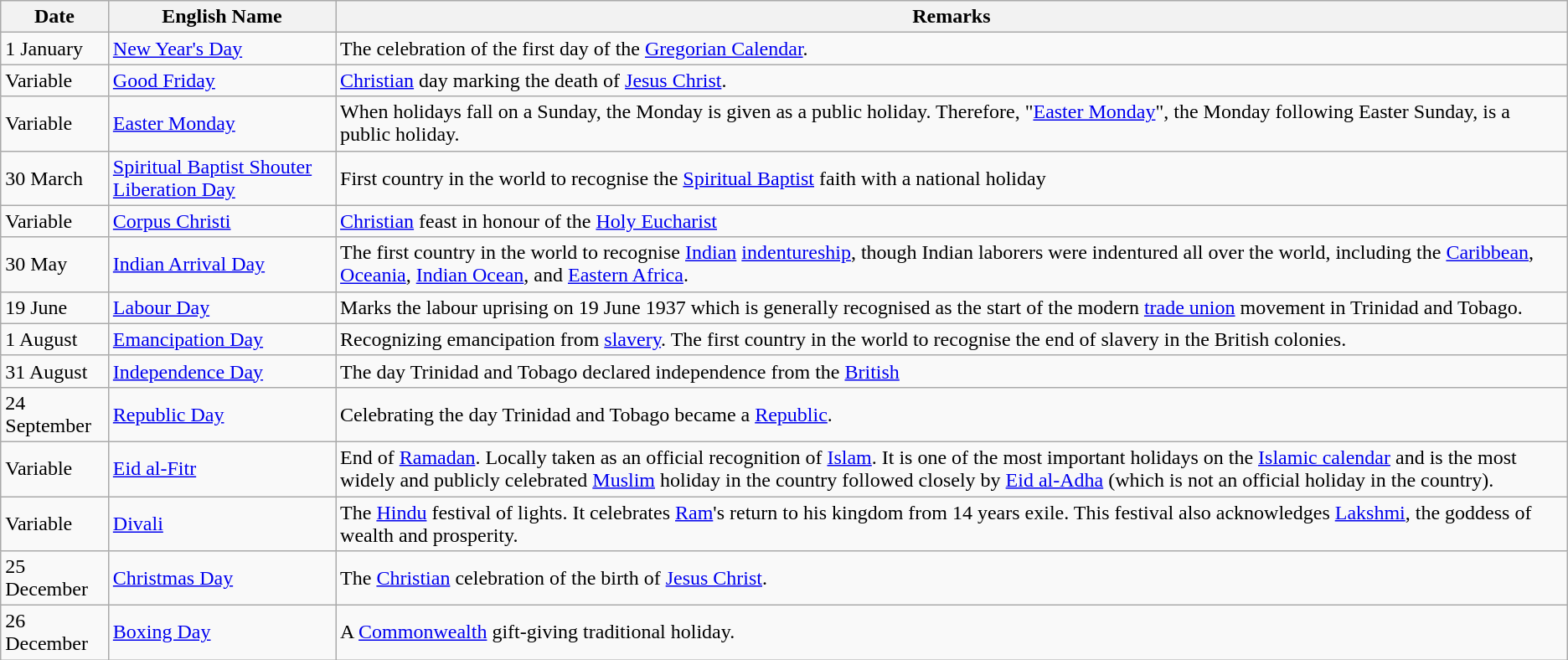<table class="wikitable" align="center">
<tr style="text-align:center">
<th>Date</th>
<th>English Name</th>
<th>Remarks</th>
</tr>
<tr>
<td>1 January</td>
<td><a href='#'>New Year's Day</a></td>
<td>The celebration of the first day of the <a href='#'>Gregorian Calendar</a>.</td>
</tr>
<tr>
<td>Variable</td>
<td><a href='#'>Good Friday</a></td>
<td><a href='#'>Christian</a> day marking the death of <a href='#'>Jesus Christ</a>.</td>
</tr>
<tr>
<td>Variable</td>
<td><a href='#'>Easter Monday</a></td>
<td>When holidays fall on a Sunday, the Monday is given as a public holiday. Therefore, "<a href='#'>Easter Monday</a>", the Monday following Easter Sunday, is a public holiday.</td>
</tr>
<tr>
<td>30 March</td>
<td><a href='#'>Spiritual Baptist Shouter Liberation Day</a></td>
<td>First country in the world to recognise the <a href='#'>Spiritual Baptist</a> faith with a national holiday</td>
</tr>
<tr>
<td>Variable</td>
<td><a href='#'>Corpus Christi</a></td>
<td><a href='#'>Christian</a> feast in honour of the <a href='#'>Holy Eucharist</a></td>
</tr>
<tr>
<td>30 May</td>
<td><a href='#'>Indian Arrival Day</a></td>
<td>The first country in the world to recognise <a href='#'>Indian</a> <a href='#'>indentureship</a>, though Indian laborers were indentured all over the world, including the <a href='#'>Caribbean</a>, <a href='#'>Oceania</a>, <a href='#'>Indian Ocean</a>, and <a href='#'>Eastern Africa</a>.</td>
</tr>
<tr>
<td>19 June</td>
<td><a href='#'>Labour Day</a></td>
<td>Marks the labour uprising on 19 June 1937 which is generally recognised as the start of the modern <a href='#'>trade union</a> movement in Trinidad and Tobago.</td>
</tr>
<tr>
<td>1 August</td>
<td><a href='#'>Emancipation Day</a></td>
<td>Recognizing emancipation from <a href='#'>slavery</a>.  The first country in the world to recognise the end of slavery in the British colonies.</td>
</tr>
<tr>
<td>31 August</td>
<td><a href='#'>Independence Day</a></td>
<td>The day Trinidad and Tobago declared independence from the <a href='#'>British</a></td>
</tr>
<tr>
<td>24 September</td>
<td><a href='#'>Republic Day</a></td>
<td>Celebrating the day Trinidad and Tobago became a <a href='#'>Republic</a>.</td>
</tr>
<tr>
<td>Variable</td>
<td><a href='#'>Eid al-Fitr</a></td>
<td>End of <a href='#'>Ramadan</a>. Locally taken as an official recognition of <a href='#'>Islam</a>. It is one of the most important holidays on the <a href='#'>Islamic calendar</a> and is the most widely and publicly celebrated <a href='#'>Muslim</a> holiday in the country followed closely by <a href='#'>Eid al-Adha</a> (which is not an official holiday in the country).</td>
</tr>
<tr>
<td>Variable</td>
<td><a href='#'>Divali</a></td>
<td>The <a href='#'>Hindu</a> festival of lights.  It celebrates <a href='#'>Ram</a>'s return to his kingdom from 14 years exile. This festival also acknowledges <a href='#'>Lakshmi</a>, the goddess of  wealth and prosperity.</td>
</tr>
<tr>
<td>25 December</td>
<td><a href='#'>Christmas Day</a></td>
<td>The <a href='#'>Christian</a> celebration of the birth of <a href='#'>Jesus Christ</a>.</td>
</tr>
<tr>
<td>26 December</td>
<td><a href='#'>Boxing Day</a></td>
<td>A <a href='#'>Commonwealth</a> gift-giving traditional holiday.</td>
</tr>
</table>
